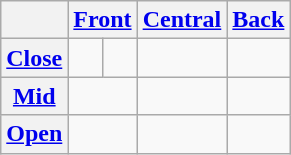<table class="wikitable" style="text-align:center;">
<tr>
<th></th>
<th colspan="2"><a href='#'>Front</a></th>
<th><a href='#'>Central</a></th>
<th><a href='#'>Back</a></th>
</tr>
<tr>
<th><a href='#'>Close</a></th>
<td></td>
<td></td>
<td></td>
<td></td>
</tr>
<tr>
<th><a href='#'>Mid</a></th>
<td colspan="2"></td>
<td></td>
<td></td>
</tr>
<tr>
<th><a href='#'>Open</a></th>
<td colspan="2"></td>
<td></td>
<td></td>
</tr>
</table>
